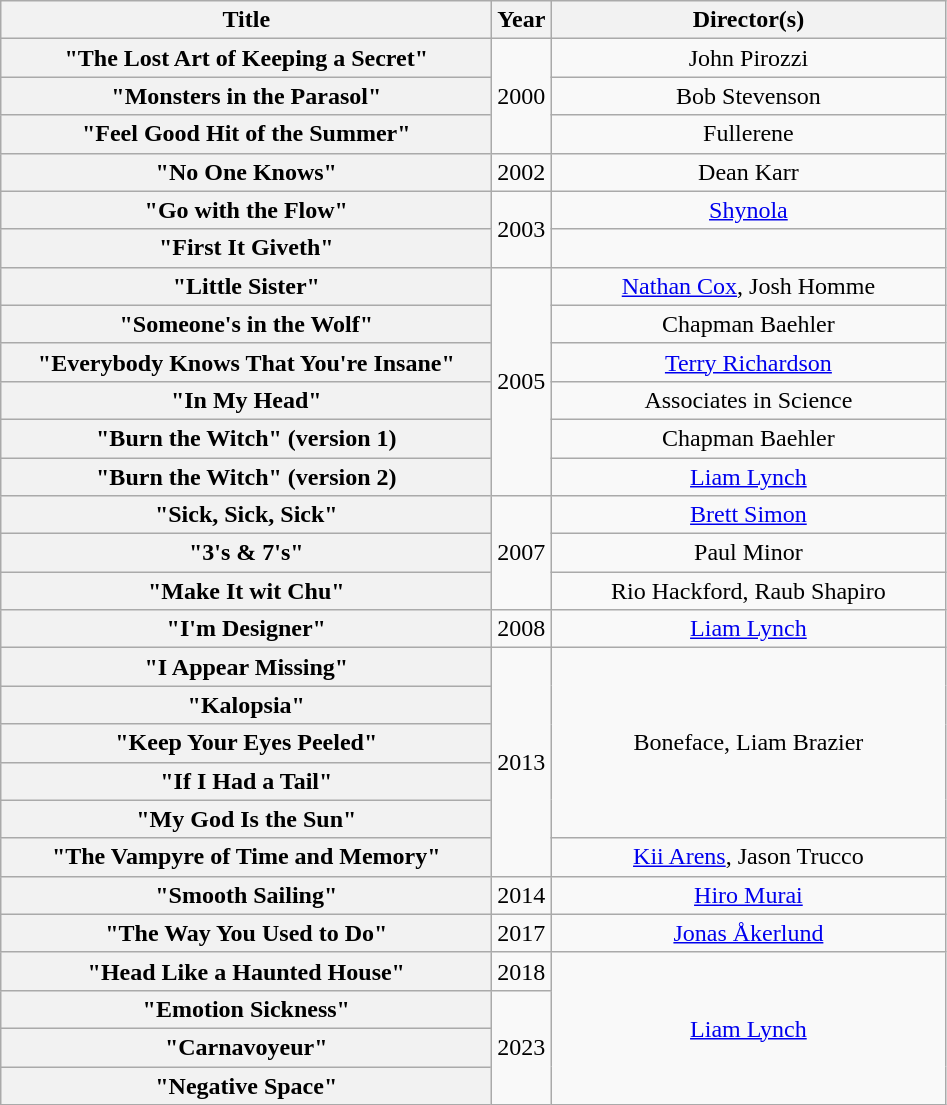<table class="wikitable plainrowheaders" style="text-align:center;">
<tr>
<th scope="col" style="width:20em;">Title</th>
<th scope="col">Year</th>
<th scope="col" style="width:16em;">Director(s)</th>
</tr>
<tr>
<th scope="row">"The Lost Art of Keeping a Secret"</th>
<td rowspan="3">2000</td>
<td>John Pirozzi</td>
</tr>
<tr>
<th scope="row">"Monsters in the Parasol"</th>
<td>Bob Stevenson</td>
</tr>
<tr>
<th scope="row">"Feel Good Hit of the Summer"</th>
<td>Fullerene</td>
</tr>
<tr>
<th scope="row">"No One Knows"</th>
<td>2002</td>
<td>Dean Karr</td>
</tr>
<tr>
<th scope="row">"Go with the Flow"</th>
<td rowspan="2">2003</td>
<td><a href='#'>Shynola</a></td>
</tr>
<tr>
<th scope="row">"First It Giveth"</th>
<td></td>
</tr>
<tr>
<th scope="row">"Little Sister"</th>
<td rowspan="6">2005</td>
<td><a href='#'>Nathan Cox</a>, Josh Homme</td>
</tr>
<tr>
<th scope="row">"Someone's in the Wolf"</th>
<td>Chapman Baehler</td>
</tr>
<tr>
<th scope="row">"Everybody Knows That You're Insane"</th>
<td><a href='#'>Terry Richardson</a></td>
</tr>
<tr>
<th scope="row">"In My Head"</th>
<td>Associates in Science</td>
</tr>
<tr>
<th scope="row">"Burn the Witch" (version 1)</th>
<td>Chapman Baehler</td>
</tr>
<tr>
<th scope="row">"Burn the Witch" (version 2)</th>
<td><a href='#'>Liam Lynch</a></td>
</tr>
<tr>
<th scope="row">"Sick, Sick, Sick"</th>
<td rowspan="3">2007</td>
<td><a href='#'>Brett Simon</a></td>
</tr>
<tr>
<th scope="row">"3's & 7's"</th>
<td>Paul Minor</td>
</tr>
<tr>
<th scope="row">"Make It wit Chu"</th>
<td>Rio Hackford, Raub Shapiro</td>
</tr>
<tr>
<th scope="row">"I'm Designer"</th>
<td>2008</td>
<td><a href='#'>Liam Lynch</a></td>
</tr>
<tr>
<th scope="row">"I Appear Missing"</th>
<td rowspan="6">2013</td>
<td rowspan="5">Boneface, Liam Brazier</td>
</tr>
<tr>
<th scope="row">"Kalopsia"</th>
</tr>
<tr>
<th scope="row">"Keep Your Eyes Peeled"</th>
</tr>
<tr>
<th scope="row">"If I Had a Tail"</th>
</tr>
<tr>
<th scope="row">"My God Is the Sun"</th>
</tr>
<tr>
<th scope="row">"The Vampyre of Time and Memory"</th>
<td><a href='#'>Kii Arens</a>, Jason Trucco</td>
</tr>
<tr>
<th scope="row">"Smooth Sailing"</th>
<td>2014</td>
<td><a href='#'>Hiro Murai</a></td>
</tr>
<tr>
<th scope="row">"The Way You Used to Do"</th>
<td>2017</td>
<td><a href='#'>Jonas Åkerlund</a></td>
</tr>
<tr>
<th scope="row">"Head Like a Haunted House"</th>
<td>2018</td>
<td rowspan="4"><a href='#'>Liam Lynch</a></td>
</tr>
<tr>
<th scope="row">"Emotion Sickness"</th>
<td rowspan="3">2023</td>
</tr>
<tr>
<th scope="row">"Carnavoyeur"</th>
</tr>
<tr>
<th scope="row">"Negative Space"</th>
</tr>
</table>
